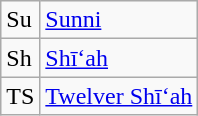<table class="wikitable sortable toccolours">
<tr>
<td>Su</td>
<td><a href='#'>Sunni</a></td>
</tr>
<tr>
<td>Sh</td>
<td><a href='#'>Shī‘ah</a></td>
</tr>
<tr>
<td>TS</td>
<td><a href='#'>Twelver Shī‘ah</a></td>
</tr>
</table>
